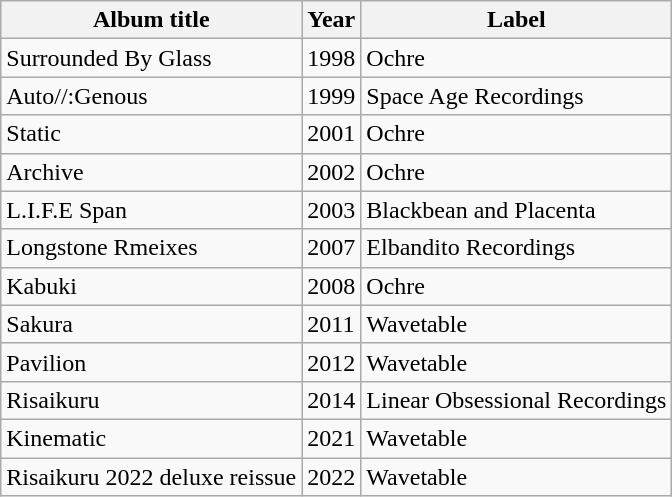<table class="wikitable">
<tr>
<th>Album title</th>
<th>Year</th>
<th>Label</th>
</tr>
<tr>
<td>Surrounded By Glass</td>
<td>1998</td>
<td>Ochre</td>
</tr>
<tr>
<td>Auto//:Genous</td>
<td>1999</td>
<td>Space Age Recordings</td>
</tr>
<tr>
<td>Static</td>
<td>2001</td>
<td>Ochre</td>
</tr>
<tr>
<td>Archive</td>
<td>2002</td>
<td>Ochre</td>
</tr>
<tr>
<td>L.I.F.E Span</td>
<td>2003</td>
<td>Blackbean and Placenta</td>
</tr>
<tr>
<td>Longstone Rmeixes</td>
<td>2007</td>
<td>Elbandito Recordings</td>
</tr>
<tr>
<td>Kabuki</td>
<td>2008</td>
<td>Ochre</td>
</tr>
<tr>
<td>Sakura</td>
<td>2011</td>
<td>Wavetable</td>
</tr>
<tr>
<td>Pavilion</td>
<td>2012</td>
<td>Wavetable</td>
</tr>
<tr>
<td>Risaikuru</td>
<td>2014</td>
<td>Linear Obsessional Recordings</td>
</tr>
<tr>
<td>Kinematic</td>
<td>2021</td>
<td>Wavetable</td>
</tr>
<tr>
<td>Risaikuru 2022 deluxe reissue</td>
<td>2022</td>
<td>Wavetable</td>
</tr>
</table>
